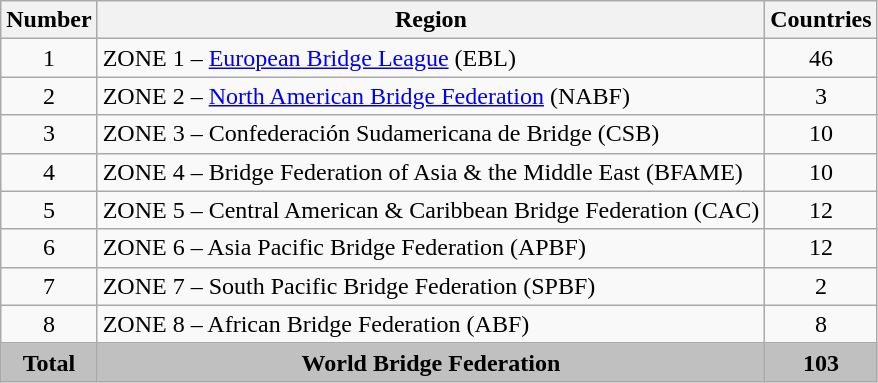<table class="wikitable sortable">
<tr>
<th>Number</th>
<th>Region</th>
<th>Countries</th>
</tr>
<tr>
<td align=center>1</td>
<td>ZONE 1 – <a href='#'>European Bridge League</a> (EBL)</td>
<td align=center>46</td>
</tr>
<tr>
<td align=center>2</td>
<td>ZONE 2 – <a href='#'>North American Bridge Federation</a> (NABF)</td>
<td align=center>3</td>
</tr>
<tr>
<td align=center>3</td>
<td>ZONE 3 – Confederación Sudamericana de Bridge (CSB)</td>
<td align=center>10</td>
</tr>
<tr>
<td align=center>4</td>
<td>ZONE 4 – Bridge Federation of Asia & the Middle East (BFAME)</td>
<td align=center>10</td>
</tr>
<tr>
<td align=center>5</td>
<td>ZONE 5 – Central American & Caribbean Bridge Federation (CAC)</td>
<td align=center>12</td>
</tr>
<tr>
<td align=center>6</td>
<td>ZONE 6 – Asia Pacific Bridge Federation (APBF)</td>
<td align=center>12</td>
</tr>
<tr>
<td align=center>7</td>
<td>ZONE 7 – South Pacific Bridge Federation (SPBF)</td>
<td align=center>2</td>
</tr>
<tr>
<td align=center>8</td>
<td>ZONE 8 – African Bridge Federation (ABF)</td>
<td align=center>8</td>
</tr>
<tr style="background:silver;">
<td align=center><strong>Total</strong></td>
<td align=center><strong>World Bridge Federation</strong></td>
<td align=center><strong>103</strong></td>
</tr>
</table>
